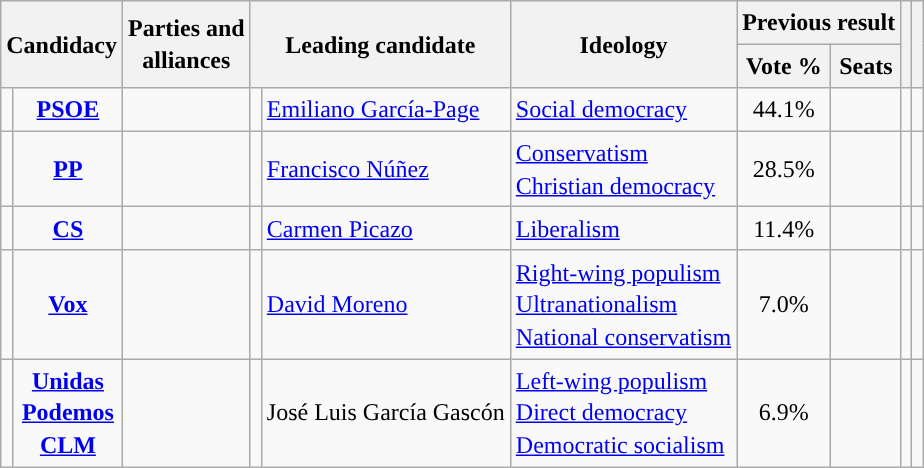<table class="wikitable" style="line-height:1.35em; text-align:left;">
<tr>
<th colspan="2" rowspan="2">Candidacy</th>
<th rowspan="2">Parties and<br>alliances</th>
<th colspan="2" rowspan="2">Leading candidate</th>
<th rowspan="2">Ideology</th>
<th colspan="2">Previous result</th>
<th rowspan="2"></th>
<th rowspan="2"></th>
</tr>
<tr>
<th>Vote %</th>
<th>Seats</th>
</tr>
<tr>
<td width="1" style="color:inherit;background:"></td>
<td align="center"><strong><a href='#'>PSOE</a></strong></td>
<td></td>
<td></td>
<td><a href='#'>Emiliano García-Page</a></td>
<td><a href='#'>Social democracy</a></td>
<td align="center">44.1%</td>
<td></td>
<td></td>
<td></td>
</tr>
<tr>
<td style="color:inherit;background:"></td>
<td align="center"><strong><a href='#'>PP</a></strong></td>
<td></td>
<td></td>
<td><a href='#'>Francisco Núñez</a></td>
<td><a href='#'>Conservatism</a><br><a href='#'>Christian democracy</a></td>
<td align="center">28.5%</td>
<td></td>
<td></td>
<td></td>
</tr>
<tr>
<td style="color:inherit;background:"></td>
<td align="center"><strong><a href='#'>CS</a></strong></td>
<td></td>
<td></td>
<td><a href='#'>Carmen Picazo</a></td>
<td><a href='#'>Liberalism</a></td>
<td align="center">11.4%</td>
<td></td>
<td></td>
<td></td>
</tr>
<tr>
<td style="color:inherit;background:"></td>
<td align="center"><strong><a href='#'>Vox</a></strong></td>
<td></td>
<td></td>
<td><a href='#'>David Moreno</a></td>
<td><a href='#'>Right-wing populism</a><br><a href='#'>Ultranationalism</a><br><a href='#'>National conservatism</a></td>
<td align="center">7.0%</td>
<td></td>
<td></td>
<td></td>
</tr>
<tr>
<td style="color:inherit;background:"></td>
<td align="center"><strong><a href='#'>Unidas<br>Podemos<br>CLM</a></strong></td>
<td></td>
<td></td>
<td>José Luis García Gascón</td>
<td><a href='#'>Left-wing populism</a><br><a href='#'>Direct democracy</a><br><a href='#'>Democratic socialism</a></td>
<td align="center">6.9%</td>
<td></td>
<td></td>
<td><br></td>
</tr>
</table>
